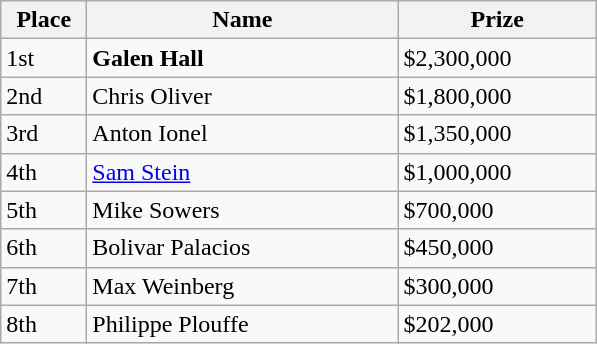<table class="wikitable">
<tr>
<th width="50">Place</th>
<th width="200">Name</th>
<th width="125">Prize</th>
</tr>
<tr>
<td>1st</td>
<td> <strong>Galen Hall</strong></td>
<td>$2,300,000</td>
</tr>
<tr>
<td>2nd</td>
<td> Chris Oliver</td>
<td>$1,800,000</td>
</tr>
<tr>
<td>3rd</td>
<td> Anton Ionel</td>
<td>$1,350,000</td>
</tr>
<tr>
<td>4th</td>
<td> <a href='#'>Sam Stein</a></td>
<td>$1,000,000</td>
</tr>
<tr>
<td>5th</td>
<td> Mike Sowers</td>
<td>$700,000</td>
</tr>
<tr>
<td>6th</td>
<td> Bolivar Palacios</td>
<td>$450,000</td>
</tr>
<tr>
<td>7th</td>
<td> Max Weinberg</td>
<td>$300,000</td>
</tr>
<tr>
<td>8th</td>
<td> Philippe Plouffe</td>
<td>$202,000</td>
</tr>
</table>
